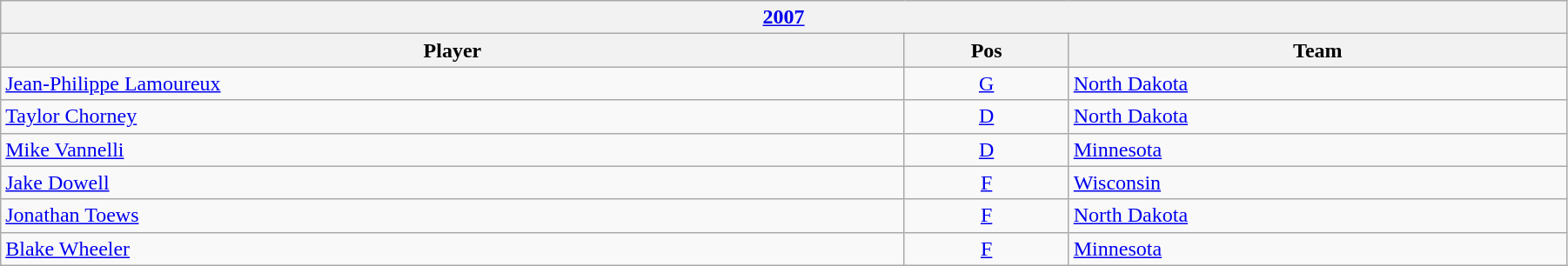<table class="wikitable" width=95%>
<tr>
<th colspan=3><a href='#'>2007</a></th>
</tr>
<tr>
<th>Player</th>
<th>Pos</th>
<th>Team</th>
</tr>
<tr>
<td><a href='#'>Jean-Philippe Lamoureux</a></td>
<td align=center><a href='#'>G</a></td>
<td><a href='#'>North Dakota</a></td>
</tr>
<tr>
<td><a href='#'>Taylor Chorney</a></td>
<td align=center><a href='#'>D</a></td>
<td><a href='#'>North Dakota</a></td>
</tr>
<tr>
<td><a href='#'>Mike Vannelli</a></td>
<td align=center><a href='#'>D</a></td>
<td><a href='#'>Minnesota</a></td>
</tr>
<tr>
<td><a href='#'>Jake Dowell</a></td>
<td align=center><a href='#'>F</a></td>
<td><a href='#'>Wisconsin</a></td>
</tr>
<tr>
<td><a href='#'>Jonathan Toews</a></td>
<td align=center><a href='#'>F</a></td>
<td><a href='#'>North Dakota</a></td>
</tr>
<tr>
<td><a href='#'>Blake Wheeler</a></td>
<td align=center><a href='#'>F</a></td>
<td><a href='#'>Minnesota</a></td>
</tr>
</table>
